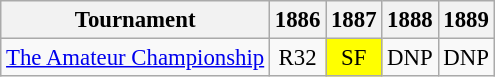<table class="wikitable" style="font-size:95%;">
<tr>
<th>Tournament</th>
<th>1886</th>
<th>1887</th>
<th>1888</th>
<th>1889</th>
</tr>
<tr>
<td><a href='#'>The Amateur Championship</a></td>
<td align="center">R32</td>
<td align="center" style="background:yellow;">SF</td>
<td align="center">DNP</td>
<td align="center">DNP</td>
</tr>
</table>
